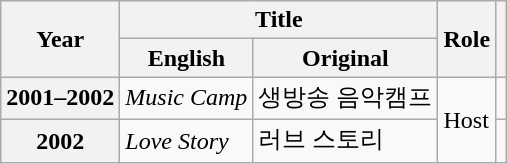<table class="wikitable plainrowheaders sortable">
<tr>
<th rowspan="2">Year</th>
<th colspan="2">Title</th>
<th rowspan="2">Role</th>
<th rowspan="2"></th>
</tr>
<tr>
<th scope="col">English</th>
<th scope="col">Original</th>
</tr>
<tr>
<th scope="row">2001–2002</th>
<td><em>Music Camp</em></td>
<td>생방송 음악캠프</td>
<td rowspan="2">Host</td>
<td></td>
</tr>
<tr>
<th scope="row">2002</th>
<td><em>Love Story</em></td>
<td>러브 스토리</td>
<td></td>
</tr>
</table>
